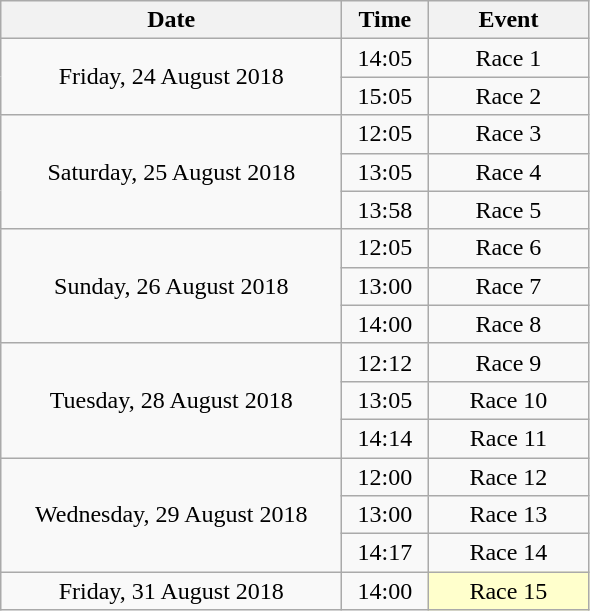<table class = "wikitable" style="text-align:center;">
<tr>
<th width=220>Date</th>
<th width=50>Time</th>
<th width=100>Event</th>
</tr>
<tr>
<td rowspan=2>Friday, 24 August 2018</td>
<td>14:05</td>
<td>Race 1</td>
</tr>
<tr>
<td>15:05</td>
<td>Race 2</td>
</tr>
<tr>
<td rowspan=3>Saturday, 25 August 2018</td>
<td>12:05</td>
<td>Race 3</td>
</tr>
<tr>
<td>13:05</td>
<td>Race 4</td>
</tr>
<tr>
<td>13:58</td>
<td>Race 5</td>
</tr>
<tr>
<td rowspan=3>Sunday, 26 August 2018</td>
<td>12:05</td>
<td>Race 6</td>
</tr>
<tr>
<td>13:00</td>
<td>Race 7</td>
</tr>
<tr>
<td>14:00</td>
<td>Race 8</td>
</tr>
<tr>
<td rowspan=3>Tuesday, 28 August 2018</td>
<td>12:12</td>
<td>Race 9</td>
</tr>
<tr>
<td>13:05</td>
<td>Race 10</td>
</tr>
<tr>
<td>14:14</td>
<td>Race 11</td>
</tr>
<tr>
<td rowspan=3>Wednesday, 29 August 2018</td>
<td>12:00</td>
<td>Race 12</td>
</tr>
<tr>
<td>13:00</td>
<td>Race 13</td>
</tr>
<tr>
<td>14:17</td>
<td>Race 14</td>
</tr>
<tr>
<td>Friday, 31 August 2018</td>
<td>14:00</td>
<td bgcolor=ffffcc>Race 15</td>
</tr>
</table>
